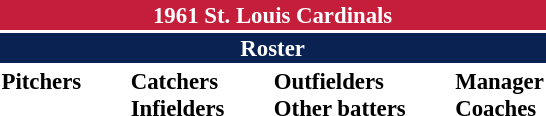<table class="toccolours" style="font-size: 95%;">
<tr>
<th colspan="10" style="background-color: #c41e3a; color: white; text-align: center;">1961 St. Louis Cardinals</th>
</tr>
<tr>
<td colspan="10" style="background-color: #0a2252; color: white; text-align: center;"><strong>Roster</strong></td>
</tr>
<tr>
<td valign="top"><strong>Pitchers</strong><br>











</td>
<td width="25px"></td>
<td valign="top"><strong>Catchers</strong><br>





<strong>Infielders</strong>








</td>
<td width="25px"></td>
<td valign="top"><strong>Outfielders</strong><br>










<strong>Other batters</strong>
</td>
<td width="25px"></td>
<td valign="top"><strong>Manager</strong><br>

<strong>Coaches</strong>




</td>
</tr>
</table>
